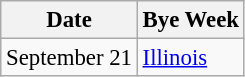<table class="wikitable" style="font-size:95%;">
<tr>
<th>Date</th>
<th>Bye Week</th>
</tr>
<tr>
<td>September 21</td>
<td><a href='#'>Illinois</a></td>
</tr>
</table>
